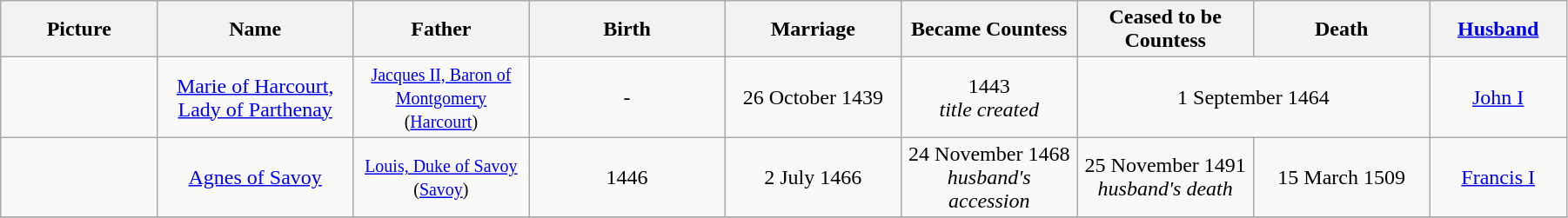<table width=95% class="wikitable">
<tr>
<th width = "8%">Picture</th>
<th width = "10%">Name</th>
<th width = "9%">Father</th>
<th width = "10%">Birth</th>
<th width = "9%">Marriage</th>
<th width = "9%">Became Countess</th>
<th width = "9%">Ceased to be Countess</th>
<th width = "9%">Death</th>
<th width = "7%"><a href='#'>Husband</a></th>
</tr>
<tr>
<td align="center"></td>
<td align="center"><a href='#'>Marie of Harcourt, Lady of Parthenay</a></td>
<td align="center"><small><a href='#'>Jacques II, Baron of Montgomery</a><br>(<a href='#'>Harcourt</a>)</small></td>
<td align="center">-</td>
<td align="center">26 October 1439</td>
<td align="center">1443<br><em>title created</em></td>
<td align="center" colspan="2">1 September 1464</td>
<td align="center"><a href='#'>John I</a></td>
</tr>
<tr>
<td align="center"></td>
<td align="center"><a href='#'>Agnes of Savoy</a></td>
<td align="center"><small><a href='#'>Louis, Duke of Savoy</a><br>(<a href='#'>Savoy</a>)</small></td>
<td align="center">1446</td>
<td align="center">2 July 1466</td>
<td align="center">24 November 1468<br><em>husband's accession</em></td>
<td align="center">25 November 1491<br><em>husband's death</em></td>
<td align="center">15 March 1509</td>
<td align="center"><a href='#'>Francis I</a></td>
</tr>
<tr>
</tr>
</table>
